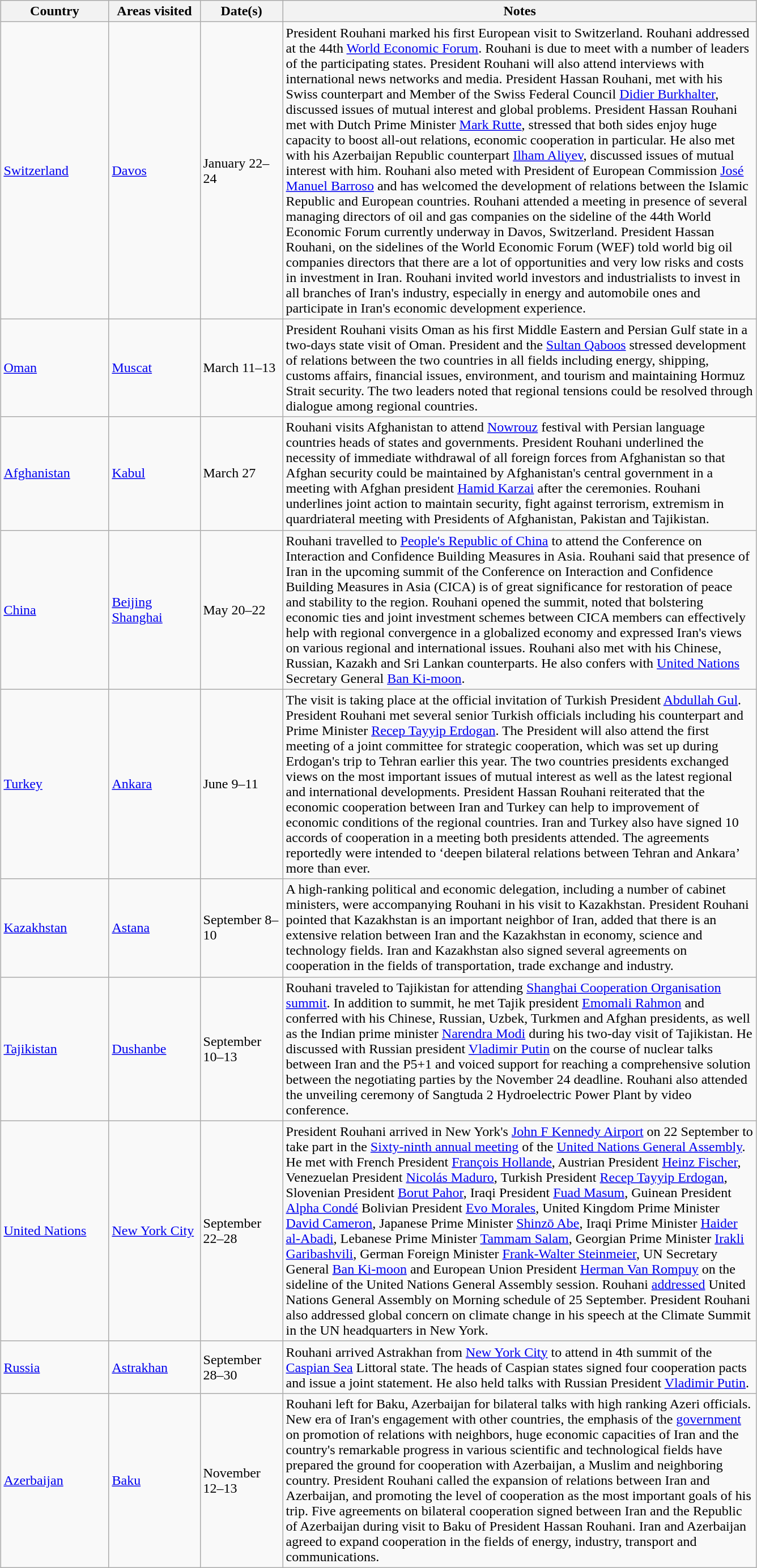<table class="wikitable" style="margin: 1em auto 1em auto">
<tr>
<th width=120>Country</th>
<th width=100>Areas visited</th>
<th width=90>Date(s)</th>
<th width=550>Notes</th>
</tr>
<tr>
<td> <a href='#'>Switzerland</a></td>
<td><a href='#'>Davos</a></td>
<td>January 22–24</td>
<td>President Rouhani marked his first European visit to Switzerland. Rouhani addressed at the 44th <a href='#'>World Economic Forum</a>. Rouhani is due to meet with a number of leaders of the participating states. President Rouhani will also attend interviews with international news networks and media. President Hassan Rouhani, met with his Swiss counterpart and Member of the Swiss Federal Council <a href='#'>Didier Burkhalter</a>, discussed issues of mutual interest and global problems. President Hassan Rouhani met with Dutch Prime Minister <a href='#'>Mark Rutte</a>, stressed that both sides enjoy huge capacity to boost all-out relations, economic cooperation in particular. He also met with his Azerbaijan Republic counterpart <a href='#'>Ilham Aliyev</a>, discussed issues of mutual interest with him. Rouhani also meted with President of European Commission <a href='#'>José Manuel Barroso</a> and has welcomed the development of relations between the Islamic Republic and European countries. Rouhani attended a meeting in presence of several managing directors of oil and gas companies on the sideline of the 44th World Economic Forum currently underway in Davos, Switzerland. President Hassan Rouhani, on the sidelines of the World Economic Forum (WEF) told world big oil companies directors that there are a lot of opportunities and very low risks and costs in investment in Iran. Rouhani invited world investors and industrialists to invest in all branches of Iran's industry, especially in energy and automobile ones and participate in Iran's economic development experience.</td>
</tr>
<tr>
<td> <a href='#'>Oman</a></td>
<td><a href='#'>Muscat</a></td>
<td>March 11–13</td>
<td>President Rouhani visits Oman as his first Middle Eastern and Persian Gulf state in a two-days state visit of Oman. President and the <a href='#'>Sultan Qaboos</a> stressed development of relations between the two countries in all fields including energy, shipping, customs affairs, financial issues, environment, and tourism and maintaining Hormuz Strait security. The two leaders noted that regional tensions could be resolved through dialogue among regional countries.</td>
</tr>
<tr>
<td> <a href='#'>Afghanistan</a></td>
<td><a href='#'>Kabul</a></td>
<td>March 27</td>
<td>Rouhani visits Afghanistan to attend <a href='#'>Nowrouz</a> festival with Persian language countries heads of states and governments. President Rouhani underlined the necessity of immediate withdrawal of all foreign forces from Afghanistan so that Afghan security could be maintained by Afghanistan's central government in a meeting with Afghan president <a href='#'>Hamid Karzai</a> after the ceremonies. Rouhani underlines joint action to maintain security, fight against terrorism, extremism in quardriateral meeting with Presidents of Afghanistan, Pakistan and Tajikistan.</td>
</tr>
<tr>
<td> <a href='#'>China</a></td>
<td><a href='#'>Beijing</a><br><a href='#'>Shanghai</a></td>
<td>May 20–22</td>
<td> Rouhani travelled to <a href='#'>People's Republic of China</a> to attend the Conference on Interaction and Confidence Building Measures in Asia. Rouhani said that presence of Iran in the upcoming summit of the Conference on Interaction and Confidence Building Measures in Asia (CICA) is of great significance for restoration of peace and stability to the region. Rouhani opened the summit, noted that bolstering economic ties and joint investment schemes between CICA members can effectively help with regional convergence in a globalized economy and expressed Iran's views on various regional and international issues. Rouhani also met with his Chinese, Russian, Kazakh and Sri Lankan counterparts. He also confers with <a href='#'>United Nations</a> Secretary General <a href='#'>Ban Ki-moon</a>.</td>
</tr>
<tr>
<td> <a href='#'>Turkey</a></td>
<td><a href='#'>Ankara</a></td>
<td>June 9–11</td>
<td> The visit is taking place at the official invitation of Turkish President <a href='#'>Abdullah Gul</a>. President Rouhani met several senior Turkish officials including his counterpart and Prime Minister <a href='#'>Recep Tayyip Erdogan</a>. The President will also attend the first meeting of a joint committee for strategic cooperation, which was set up during Erdogan's trip to Tehran earlier this year. The two countries presidents exchanged views on the most important issues of mutual interest as well as the latest regional and international developments. President Hassan Rouhani reiterated that the economic cooperation between Iran and Turkey can help to improvement of economic conditions of the regional countries. Iran and Turkey also have signed 10 accords of cooperation in a meeting both presidents attended. The agreements reportedly were intended to ‘deepen bilateral relations between Tehran and Ankara’ more than ever.</td>
</tr>
<tr>
<td> <a href='#'>Kazakhstan</a></td>
<td><a href='#'>Astana</a></td>
<td>September 8–10</td>
<td> A high-ranking political and economic delegation, including a number of cabinet ministers, were accompanying Rouhani in his visit to Kazakhstan. President Rouhani pointed that Kazakhstan is an important neighbor of Iran, added that there is an extensive relation between Iran and the Kazakhstan in economy, science and technology fields. Iran and Kazakhstan also signed several agreements on cooperation in the fields of transportation, trade exchange and industry.</td>
</tr>
<tr>
<td> <a href='#'>Tajikistan</a></td>
<td><a href='#'>Dushanbe</a></td>
<td>September 10–13</td>
<td> Rouhani traveled to Tajikistan for attending <a href='#'>Shanghai Cooperation Organisation</a> <a href='#'>summit</a>. In addition to summit, he met Tajik president <a href='#'>Emomali Rahmon</a> and conferred with his Chinese, Russian, Uzbek, Turkmen and Afghan presidents, as well as the Indian prime minister <a href='#'>Narendra Modi</a> during his two-day visit of Tajikistan. He discussed with Russian president <a href='#'>Vladimir Putin</a> on the course of nuclear talks between Iran and the P5+1 and voiced support for reaching a comprehensive solution between the negotiating parties by the November 24 deadline. Rouhani also attended the unveiling ceremony of Sangtuda 2 Hydroelectric Power Plant by video conference.</td>
</tr>
<tr>
<td> <a href='#'>United Nations</a></td>
<td><a href='#'>New York City</a></td>
<td>September 22–28</td>
<td> President Rouhani arrived in New York's <a href='#'>John F Kennedy Airport</a> on 22 September to take part in the <a href='#'>Sixty-ninth annual meeting</a> of the <a href='#'>United Nations General Assembly</a>. He met with French President <a href='#'>François Hollande</a>, Austrian President <a href='#'>Heinz Fischer</a>, Venezuelan President <a href='#'>Nicolás Maduro</a>, Turkish President <a href='#'>Recep Tayyip Erdogan</a>, Slovenian President <a href='#'>Borut Pahor</a>, Iraqi President <a href='#'>Fuad Masum</a>, Guinean President <a href='#'>Alpha Condé</a> Bolivian President <a href='#'>Evo Morales</a>, United Kingdom Prime Minister <a href='#'>David Cameron</a>, Japanese Prime Minister <a href='#'>Shinzō Abe</a>, Iraqi Prime Minister <a href='#'>Haider al-Abadi</a>, Lebanese Prime Minister <a href='#'>Tammam Salam</a>, Georgian Prime Minister <a href='#'>Irakli Garibashvili</a>, German Foreign Minister <a href='#'>Frank-Walter Steinmeier</a>, UN Secretary General <a href='#'>Ban Ki-moon</a> and European Union President <a href='#'>Herman Van Rompuy</a> on the sideline of the United Nations General Assembly session. Rouhani <a href='#'>addressed</a> United Nations General Assembly on Morning schedule of 25 September. President Rouhani also addressed global concern on climate change in his speech at the Climate Summit in the UN headquarters in New York.</td>
</tr>
<tr>
<td> <a href='#'>Russia</a></td>
<td><a href='#'>Astrakhan</a></td>
<td>September 28–30</td>
<td> Rouhani arrived Astrakhan from <a href='#'>New York City</a> to attend in 4th summit of the <a href='#'>Caspian Sea</a> Littoral state. The heads of Caspian states signed four cooperation pacts and issue a joint statement. He also held talks with Russian President <a href='#'>Vladimir Putin</a>.</td>
</tr>
<tr>
<td> <a href='#'>Azerbaijan</a></td>
<td><a href='#'>Baku</a></td>
<td>November 12–13</td>
<td> Rouhani left for Baku, Azerbaijan for bilateral talks with high ranking Azeri officials. New era of Iran's engagement with other countries, the emphasis of the <a href='#'>government</a> on promotion of relations with neighbors, huge economic capacities of Iran and the country's remarkable progress in various scientific and technological fields have prepared the ground for cooperation with Azerbaijan, a Muslim and neighboring country. President Rouhani called the expansion of relations between Iran and Azerbaijan, and promoting the level of cooperation as the most important goals of his trip. Five agreements on bilateral cooperation signed between Iran and the Republic of Azerbaijan during visit to Baku of President Hassan Rouhani. Iran and Azerbaijan agreed to expand cooperation in the fields of energy, industry, transport and communications.</td>
</tr>
</table>
